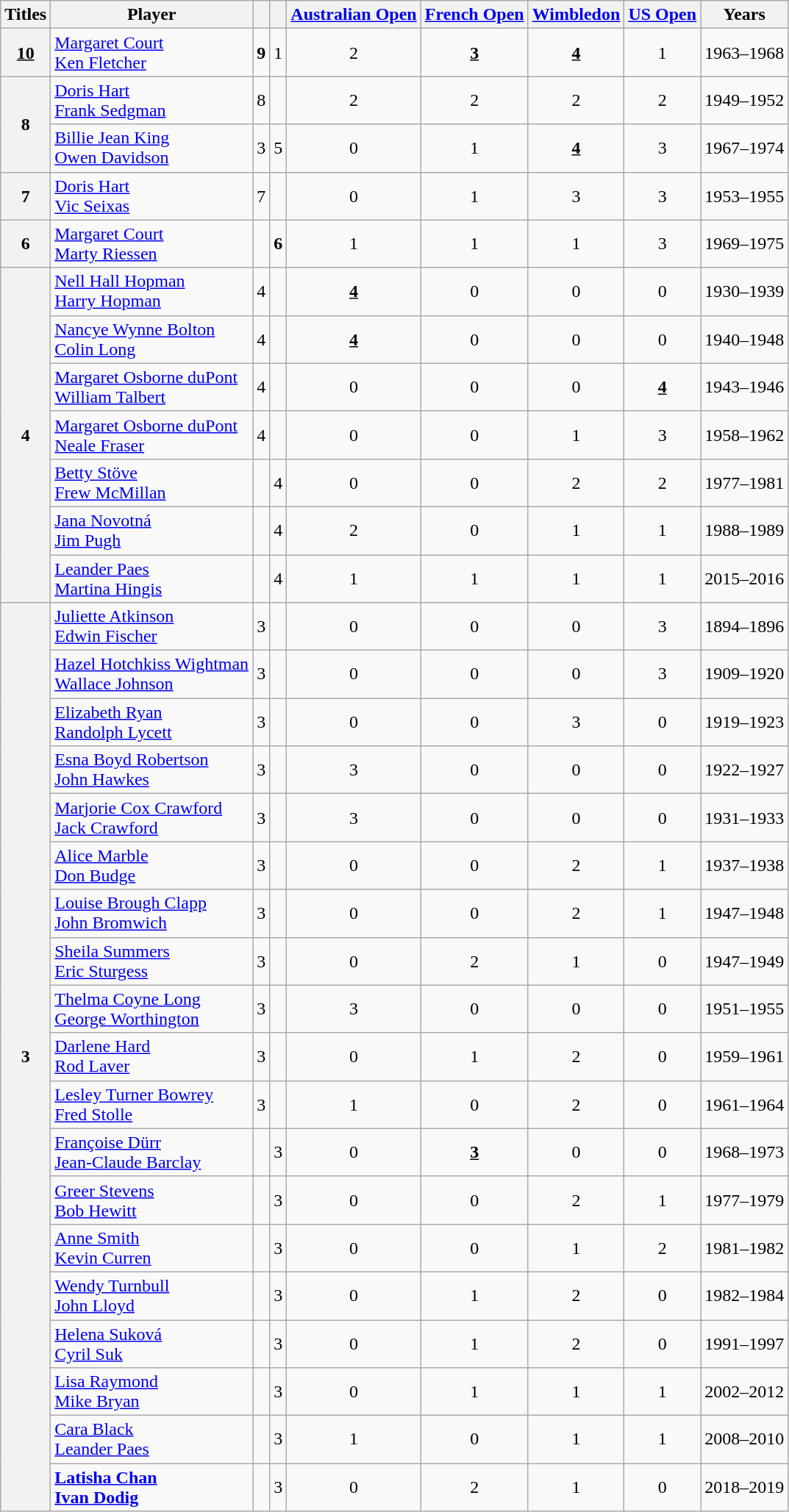<table class="wikitable sortable mw-datatable sticky-table-row1 sort-under-center" style="text-align: center;">
<tr>
<th>Titles</th>
<th>Player</th>
<th></th>
<th></th>
<th><a href='#'>Australian Open</a></th>
<th><a href='#'>French Open</a></th>
<th><a href='#'>Wimbledon</a></th>
<th><a href='#'>US Open</a></th>
<th>Years</th>
</tr>
<tr>
<th><u>10</u></th>
<td align=left> <a href='#'>Margaret Court</a> <br>  <a href='#'>Ken Fletcher</a></td>
<td><strong>9</strong></td>
<td>1</td>
<td>2</td>
<td><strong><u>3</u></strong></td>
<td><strong><u>4</u></strong></td>
<td>1</td>
<td>1963–1968</td>
</tr>
<tr>
<th rowspan="2">8</th>
<td align=left> <a href='#'>Doris Hart</a>  <br>  <a href='#'>Frank Sedgman</a></td>
<td>8</td>
<td></td>
<td>2</td>
<td>2</td>
<td>2</td>
<td>2</td>
<td>1949–1952</td>
</tr>
<tr>
<td align=left> <a href='#'>Billie Jean King</a> <br>  <a href='#'>Owen Davidson</a></td>
<td>3</td>
<td>5</td>
<td>0</td>
<td>1</td>
<td><strong><u>4</u></strong></td>
<td>3</td>
<td>1967–1974</td>
</tr>
<tr>
<th>7</th>
<td align=left> <a href='#'>Doris Hart</a> <br>  <a href='#'>Vic Seixas</a></td>
<td>7</td>
<td></td>
<td>0</td>
<td>1</td>
<td>3</td>
<td>3</td>
<td>1953–1955</td>
</tr>
<tr>
<th>6</th>
<td align=left> <a href='#'>Margaret Court</a> <br>  <a href='#'>Marty Riessen</a></td>
<td></td>
<td><strong>6</strong></td>
<td>1</td>
<td>1</td>
<td>1</td>
<td>3</td>
<td>1969–1975</td>
</tr>
<tr>
<th rowspan="7">4</th>
<td align=left> <a href='#'>Nell Hall Hopman</a> <br>  <a href='#'>Harry Hopman</a></td>
<td>4</td>
<td></td>
<td><strong><u>4</u></strong></td>
<td>0</td>
<td>0</td>
<td>0</td>
<td>1930–1939</td>
</tr>
<tr>
<td align=left> <a href='#'>Nancye Wynne Bolton</a> <br>  <a href='#'>Colin Long</a></td>
<td>4</td>
<td></td>
<td><strong><u>4</u></strong></td>
<td>0</td>
<td>0</td>
<td>0</td>
<td>1940–1948</td>
</tr>
<tr>
<td align=left> <a href='#'>Margaret Osborne duPont</a> <br>  <a href='#'>William Talbert</a></td>
<td>4</td>
<td></td>
<td>0</td>
<td>0</td>
<td>0</td>
<td><strong><u>4</u></strong></td>
<td>1943–1946</td>
</tr>
<tr>
<td align=left> <a href='#'>Margaret Osborne duPont</a> <br>  <a href='#'>Neale Fraser</a></td>
<td>4</td>
<td></td>
<td>0</td>
<td>0</td>
<td>1</td>
<td>3</td>
<td>1958–1962</td>
</tr>
<tr>
<td align=left> <a href='#'>Betty Stöve</a> <br>  <a href='#'>Frew McMillan</a></td>
<td></td>
<td>4</td>
<td>0</td>
<td>0</td>
<td>2</td>
<td>2</td>
<td>1977–1981</td>
</tr>
<tr>
<td align=left> <a href='#'>Jana Novotná</a> <br>  <a href='#'>Jim Pugh</a></td>
<td></td>
<td>4</td>
<td>2</td>
<td>0</td>
<td>1</td>
<td>1</td>
<td>1988–1989</td>
</tr>
<tr>
<td align=left> <a href='#'>Leander Paes</a> <br>  <a href='#'>Martina Hingis</a></td>
<td></td>
<td>4</td>
<td>1</td>
<td>1</td>
<td>1</td>
<td>1</td>
<td>2015–2016</td>
</tr>
<tr>
<th rowspan="19">3</th>
<td align=left> <a href='#'>Juliette Atkinson</a> <br>  <a href='#'>Edwin Fischer</a></td>
<td>3</td>
<td></td>
<td>0</td>
<td>0</td>
<td>0</td>
<td>3</td>
<td>1894–1896</td>
</tr>
<tr>
<td align=left> <a href='#'>Hazel Hotchkiss Wightman</a> <br>  <a href='#'>Wallace Johnson</a></td>
<td>3</td>
<td></td>
<td>0</td>
<td>0</td>
<td>0</td>
<td>3</td>
<td>1909–1920</td>
</tr>
<tr>
<td align=left> <a href='#'>Elizabeth Ryan</a> <br>  <a href='#'>Randolph Lycett</a></td>
<td>3</td>
<td></td>
<td>0</td>
<td>0</td>
<td>3</td>
<td>0</td>
<td>1919–1923</td>
</tr>
<tr>
<td align=left> <a href='#'>Esna Boyd Robertson</a> <br>  <a href='#'>John Hawkes</a></td>
<td>3</td>
<td></td>
<td>3</td>
<td>0</td>
<td>0</td>
<td>0</td>
<td>1922–1927</td>
</tr>
<tr>
<td align=left> <a href='#'>Marjorie Cox Crawford</a> <br>  <a href='#'>Jack Crawford</a></td>
<td>3</td>
<td></td>
<td>3</td>
<td>0</td>
<td>0</td>
<td>0</td>
<td>1931–1933</td>
</tr>
<tr>
<td align=left> <a href='#'>Alice Marble</a> <br>  <a href='#'>Don Budge</a></td>
<td>3</td>
<td></td>
<td>0</td>
<td>0</td>
<td>2</td>
<td>1</td>
<td>1937–1938</td>
</tr>
<tr>
<td align=left> <a href='#'>Louise Brough Clapp</a> <br>  <a href='#'>John Bromwich</a></td>
<td>3</td>
<td></td>
<td>0</td>
<td>0</td>
<td>2</td>
<td>1</td>
<td>1947–1948</td>
</tr>
<tr>
<td align=left> <a href='#'>Sheila Summers</a> <br>  <a href='#'>Eric Sturgess</a></td>
<td>3</td>
<td></td>
<td>0</td>
<td>2</td>
<td>1</td>
<td>0</td>
<td>1947–1949</td>
</tr>
<tr>
<td align=left> <a href='#'>Thelma Coyne Long</a> <br>  <a href='#'>George Worthington</a></td>
<td>3</td>
<td></td>
<td>3</td>
<td>0</td>
<td>0</td>
<td>0</td>
<td>1951–1955</td>
</tr>
<tr>
<td align=left> <a href='#'>Darlene Hard</a> <br>  <a href='#'>Rod Laver</a></td>
<td>3</td>
<td></td>
<td>0</td>
<td>1</td>
<td>2</td>
<td>0</td>
<td>1959–1961</td>
</tr>
<tr>
<td align=left> <a href='#'>Lesley Turner Bowrey</a> <br>  <a href='#'>Fred Stolle</a></td>
<td>3</td>
<td></td>
<td>1</td>
<td>0</td>
<td>2</td>
<td>0</td>
<td>1961–1964</td>
</tr>
<tr>
<td align=left> <a href='#'>Françoise Dürr</a> <br>  <a href='#'>Jean-Claude Barclay</a></td>
<td></td>
<td>3</td>
<td>0</td>
<td><strong><u>3</u></strong></td>
<td>0</td>
<td>0</td>
<td>1968–1973</td>
</tr>
<tr>
<td align=left> <a href='#'>Greer Stevens</a> <br>  <a href='#'>Bob Hewitt</a></td>
<td></td>
<td>3</td>
<td>0</td>
<td>0</td>
<td>2</td>
<td>1</td>
<td>1977–1979</td>
</tr>
<tr>
<td align=left> <a href='#'>Anne Smith</a> <br>  <a href='#'>Kevin Curren</a></td>
<td></td>
<td>3</td>
<td>0</td>
<td>0</td>
<td>1</td>
<td>2</td>
<td>1981–1982</td>
</tr>
<tr>
<td align=left> <a href='#'>Wendy Turnbull</a> <br>  <a href='#'>John Lloyd</a></td>
<td></td>
<td>3</td>
<td>0</td>
<td>1</td>
<td>2</td>
<td>0</td>
<td>1982–1984</td>
</tr>
<tr>
<td align=left> <a href='#'>Helena Suková</a> <br>  <a href='#'>Cyril Suk</a></td>
<td></td>
<td>3</td>
<td>0</td>
<td>1</td>
<td>2</td>
<td>0</td>
<td>1991–1997</td>
</tr>
<tr>
<td align=left> <a href='#'>Lisa Raymond</a> <br>  <a href='#'>Mike Bryan</a></td>
<td></td>
<td>3</td>
<td>0</td>
<td>1</td>
<td>1</td>
<td>1</td>
<td>2002–2012</td>
</tr>
<tr>
<td align=left> <a href='#'>Cara Black</a> <br>  <a href='#'>Leander Paes</a></td>
<td></td>
<td>3</td>
<td>1</td>
<td>0</td>
<td>1</td>
<td>1</td>
<td>2008–2010</td>
</tr>
<tr>
<td align=left> <strong><a href='#'>Latisha Chan</a></strong> <br>  <strong><a href='#'>Ivan Dodig</a></strong></td>
<td></td>
<td>3</td>
<td>0</td>
<td>2</td>
<td>1</td>
<td>0</td>
<td>2018–2019</td>
</tr>
</table>
